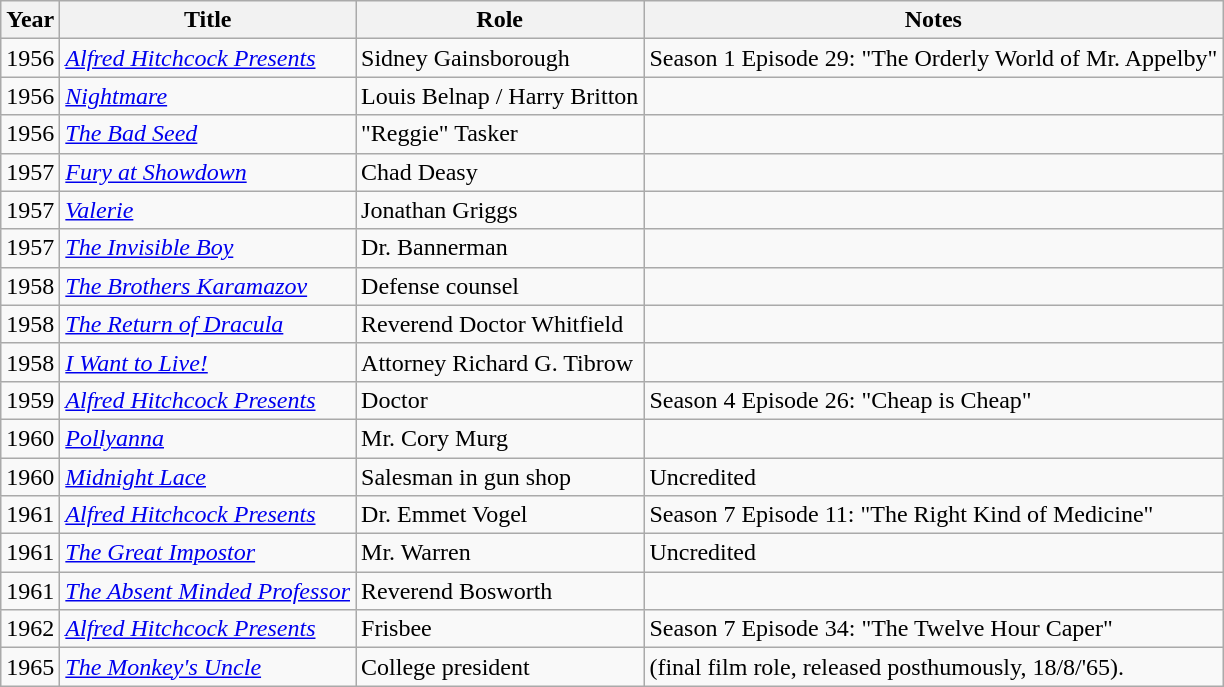<table class="wikitable">
<tr>
<th>Year</th>
<th>Title</th>
<th>Role</th>
<th>Notes</th>
</tr>
<tr>
<td>1956</td>
<td><em><a href='#'>Alfred Hitchcock Presents</a></em></td>
<td>Sidney Gainsborough</td>
<td>Season 1 Episode 29: "The Orderly World of Mr. Appelby"</td>
</tr>
<tr>
<td>1956</td>
<td><em><a href='#'>Nightmare</a></em></td>
<td>Louis Belnap / Harry Britton</td>
<td></td>
</tr>
<tr>
<td>1956</td>
<td><em><a href='#'>The Bad Seed</a></em></td>
<td>"Reggie" Tasker</td>
<td></td>
</tr>
<tr>
<td>1957</td>
<td><em><a href='#'>Fury at Showdown</a></em></td>
<td>Chad Deasy</td>
<td></td>
</tr>
<tr>
<td>1957</td>
<td><em><a href='#'>Valerie</a></em></td>
<td>Jonathan Griggs</td>
<td></td>
</tr>
<tr>
<td>1957</td>
<td><em><a href='#'>The Invisible Boy</a></em></td>
<td>Dr. Bannerman</td>
<td></td>
</tr>
<tr>
<td>1958</td>
<td><em><a href='#'>The Brothers Karamazov</a></em></td>
<td>Defense counsel</td>
<td></td>
</tr>
<tr>
<td>1958</td>
<td><em><a href='#'>The Return of Dracula</a></em></td>
<td>Reverend Doctor Whitfield</td>
<td></td>
</tr>
<tr>
<td>1958</td>
<td><em><a href='#'>I Want to Live!</a></em></td>
<td>Attorney Richard G. Tibrow</td>
<td></td>
</tr>
<tr>
<td>1959</td>
<td><em><a href='#'>Alfred Hitchcock Presents</a></em></td>
<td>Doctor</td>
<td>Season 4 Episode 26: "Cheap is Cheap"</td>
</tr>
<tr>
<td>1960</td>
<td><em><a href='#'>Pollyanna</a></em></td>
<td>Mr. Cory Murg</td>
<td></td>
</tr>
<tr>
<td>1960</td>
<td><em><a href='#'>Midnight Lace</a></em></td>
<td>Salesman in gun shop</td>
<td>Uncredited</td>
</tr>
<tr>
<td>1961</td>
<td><em><a href='#'>Alfred Hitchcock Presents</a></em></td>
<td>Dr. Emmet Vogel</td>
<td>Season 7 Episode 11: "The Right Kind of Medicine"</td>
</tr>
<tr>
<td>1961</td>
<td><em><a href='#'>The Great Impostor</a></em></td>
<td>Mr. Warren</td>
<td>Uncredited</td>
</tr>
<tr>
<td>1961</td>
<td><em><a href='#'>The Absent Minded Professor</a></em></td>
<td>Reverend Bosworth</td>
<td></td>
</tr>
<tr>
<td>1962</td>
<td><em><a href='#'>Alfred Hitchcock Presents</a></em></td>
<td>Frisbee</td>
<td>Season 7 Episode 34: "The Twelve Hour Caper"</td>
</tr>
<tr>
<td>1965</td>
<td><em><a href='#'>The Monkey's Uncle</a></em></td>
<td>College president</td>
<td>(final film role, released posthumously, 18/8/'65).</td>
</tr>
</table>
